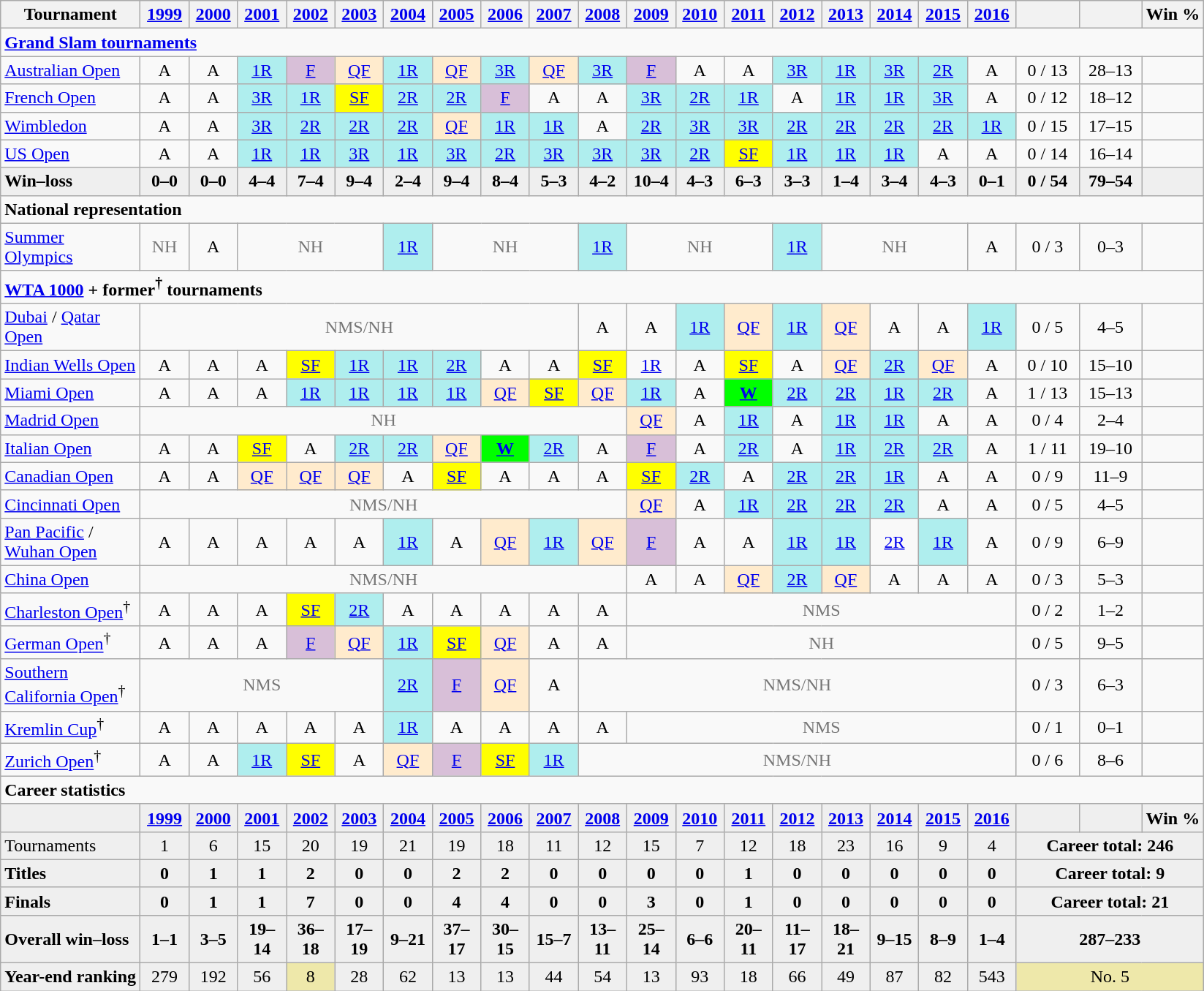<table class="wikitable nowrap" style=text-align:center;>
<tr>
<th width=120>Tournament</th>
<th width=37><a href='#'>1999</a></th>
<th width=37><a href='#'>2000</a></th>
<th width=37><a href='#'>2001</a></th>
<th width=37><a href='#'>2002</a></th>
<th width=37><a href='#'>2003</a></th>
<th width=37><a href='#'>2004</a></th>
<th width=37><a href='#'>2005</a></th>
<th width=37><a href='#'>2006</a></th>
<th width=37><a href='#'>2007</a></th>
<th width=37><a href='#'>2008</a></th>
<th width=37><a href='#'>2009</a></th>
<th width=37><a href='#'>2010</a></th>
<th width=37><a href='#'>2011</a></th>
<th width=37><a href='#'>2012</a></th>
<th width=37><a href='#'>2013</a></th>
<th width=37><a href='#'>2014</a></th>
<th width=37><a href='#'>2015</a></th>
<th width=37><a href='#'>2016</a></th>
<th width=50></th>
<th width=50></th>
<th>Win %</th>
</tr>
<tr>
<td colspan=22 style=text-align:left><strong><a href='#'>Grand Slam tournaments</a></strong></td>
</tr>
<tr>
<td style=text-align:left><a href='#'>Australian Open</a></td>
<td>A</td>
<td>A</td>
<td style=background:#afeeee><a href='#'>1R</a></td>
<td style=background:thistle><a href='#'>F</a></td>
<td style=background:#ffebcd><a href='#'>QF</a></td>
<td style=background:#afeeee><a href='#'>1R</a></td>
<td style=background:#ffebcd><a href='#'>QF</a></td>
<td style=background:#afeeee><a href='#'>3R</a></td>
<td style=background:#ffebcd><a href='#'>QF</a></td>
<td style=background:#afeeee><a href='#'>3R</a></td>
<td style=background:thistle><a href='#'>F</a></td>
<td>A</td>
<td>A</td>
<td style=background:#afeeee><a href='#'>3R</a></td>
<td style=background:#afeeee><a href='#'>1R</a></td>
<td style=background:#afeeee><a href='#'>3R</a></td>
<td style=background:#afeeee><a href='#'>2R</a></td>
<td>A</td>
<td>0 / 13</td>
<td>28–13</td>
<td></td>
</tr>
<tr>
<td style=text-align:left><a href='#'>French Open</a></td>
<td>A</td>
<td>A</td>
<td style=background:#afeeee><a href='#'>3R</a></td>
<td style=background:#afeeee><a href='#'>1R</a></td>
<td style=background:yellow><a href='#'>SF</a></td>
<td style=background:#afeeee><a href='#'>2R</a></td>
<td style=background:#afeeee><a href='#'>2R</a></td>
<td style=background:thistle><a href='#'>F</a></td>
<td>A</td>
<td>A</td>
<td style=background:#afeeee><a href='#'>3R</a></td>
<td style=background:#afeeee><a href='#'>2R</a></td>
<td style=background:#afeeee><a href='#'>1R</a></td>
<td>A</td>
<td style=background:#afeeee><a href='#'>1R</a></td>
<td style=background:#afeeee><a href='#'>1R</a></td>
<td style=background:#afeeee><a href='#'>3R</a></td>
<td>A</td>
<td>0 / 12</td>
<td>18–12</td>
<td></td>
</tr>
<tr>
<td style=text-align:left><a href='#'>Wimbledon</a></td>
<td>A</td>
<td>A</td>
<td style=background:#afeeee><a href='#'>3R</a></td>
<td style=background:#afeeee><a href='#'>2R</a></td>
<td style=background:#afeeee><a href='#'>2R</a></td>
<td style=background:#afeeee><a href='#'>2R</a></td>
<td style=background:#ffebcd><a href='#'>QF</a></td>
<td style=background:#afeeee><a href='#'>1R</a></td>
<td style=background:#afeeee><a href='#'>1R</a></td>
<td>A</td>
<td style=background:#afeeee><a href='#'>2R</a></td>
<td style=background:#afeeee><a href='#'>3R</a></td>
<td style=background:#afeeee><a href='#'>3R</a></td>
<td style=background:#afeeee><a href='#'>2R</a></td>
<td style=background:#afeeee><a href='#'>2R</a></td>
<td style=background:#afeeee><a href='#'>2R</a></td>
<td style=background:#afeeee><a href='#'>2R</a></td>
<td style=background:#afeeee><a href='#'>1R</a></td>
<td>0 / 15</td>
<td>17–15</td>
<td></td>
</tr>
<tr>
<td style=text-align:left><a href='#'>US Open</a></td>
<td>A</td>
<td>A</td>
<td style=background:#afeeee><a href='#'>1R</a></td>
<td style=background:#afeeee><a href='#'>1R</a></td>
<td style=background:#afeeee><a href='#'>3R</a></td>
<td style=background:#afeeee><a href='#'>1R</a></td>
<td style=background:#afeeee><a href='#'>3R</a></td>
<td style=background:#afeeee><a href='#'>2R</a></td>
<td style=background:#afeeee><a href='#'>3R</a></td>
<td style=background:#afeeee><a href='#'>3R</a></td>
<td style=background:#afeeee><a href='#'>3R</a></td>
<td style=background:#afeeee><a href='#'>2R</a></td>
<td style=background:yellow><a href='#'>SF</a></td>
<td style=background:#afeeee><a href='#'>1R</a></td>
<td style=background:#afeeee><a href='#'>1R</a></td>
<td style=background:#afeeee><a href='#'>1R</a></td>
<td>A</td>
<td>A</td>
<td>0 / 14</td>
<td>16–14</td>
<td></td>
</tr>
<tr style=background:#efefef;font-weight:bold>
<td style=text-align:left>Win–loss</td>
<td>0–0</td>
<td>0–0</td>
<td>4–4</td>
<td>7–4</td>
<td>9–4</td>
<td>2–4</td>
<td>9–4</td>
<td>8–4</td>
<td>5–3</td>
<td>4–2</td>
<td>10–4</td>
<td>4–3</td>
<td>6–3</td>
<td>3–3</td>
<td>1–4</td>
<td>3–4</td>
<td>4–3</td>
<td>0–1</td>
<td>0 / 54</td>
<td>79–54</td>
<td></td>
</tr>
<tr>
<td colspan=22 style=text-align:left><strong>National representation</strong></td>
</tr>
<tr>
<td style=text-align:left><a href='#'>Summer Olympics</a></td>
<td style=color:#767676>NH</td>
<td>A</td>
<td colspan=3 style=color:#767676>NH</td>
<td style=background:#afeeee><a href='#'>1R</a></td>
<td colspan=3 style=color:#767676>NH</td>
<td style=background:#afeeee><a href='#'>1R</a></td>
<td colspan=3 style=color:#767676>NH</td>
<td style=background:#afeeee><a href='#'>1R</a></td>
<td colspan=3 style=color:#767676>NH</td>
<td>A</td>
<td>0 / 3</td>
<td>0–3</td>
<td></td>
</tr>
<tr>
<td colspan=22 style=text-align:left><a href='#'><strong>WTA 1000</strong></a> <strong>+ former<sup>†</sup> tournaments</strong></td>
</tr>
<tr>
<td style=text-align:left><a href='#'>Dubai</a> / <a href='#'>Qatar Open</a></td>
<td colspan=9 style=color:#767676>NMS/NH</td>
<td>A</td>
<td>A</td>
<td style=background:#afeeee><a href='#'>1R</a></td>
<td style=background:#ffebcd><a href='#'>QF</a></td>
<td style=background:#afeeee><a href='#'>1R</a></td>
<td style=background:#ffebcd><a href='#'>QF</a></td>
<td>A</td>
<td>A</td>
<td style=background:#afeeee><a href='#'>1R</a></td>
<td>0 / 5</td>
<td>4–5</td>
<td></td>
</tr>
<tr>
<td style=text-align:left><a href='#'>Indian Wells Open</a></td>
<td>A</td>
<td>A</td>
<td>A</td>
<td style=background:yellow><a href='#'>SF</a></td>
<td style=background:#afeeee><a href='#'>1R</a></td>
<td style=background:#afeeee><a href='#'>1R</a></td>
<td style=background:#afeeee><a href='#'>2R</a></td>
<td>A</td>
<td>A</td>
<td style=background:yellow><a href='#'>SF</a></td>
<td style=background:##afeeee><a href='#'>1R</a></td>
<td>A</td>
<td style=background:yellow><a href='#'>SF</a></td>
<td>A</td>
<td style=background:#ffebcd><a href='#'>QF</a></td>
<td style=background:#afeeee><a href='#'>2R</a></td>
<td style=background:#ffebcd><a href='#'>QF</a></td>
<td>A</td>
<td>0 / 10</td>
<td>15–10</td>
<td></td>
</tr>
<tr>
<td style=text-align:left><a href='#'>Miami Open</a></td>
<td>A</td>
<td>A</td>
<td>A</td>
<td style=background:#afeeee><a href='#'>1R</a></td>
<td style=background:#afeeee><a href='#'>1R</a></td>
<td style=background:#afeeee><a href='#'>1R</a></td>
<td style=background:#afeeee><a href='#'>1R</a></td>
<td style=background:#ffebcd><a href='#'>QF</a></td>
<td style=background:yellow><a href='#'>SF</a></td>
<td style=background:#ffebcd><a href='#'>QF</a></td>
<td style=background:#afeeee><a href='#'>1R</a></td>
<td>A</td>
<td style=background:lime><strong><a href='#'>W</a></strong></td>
<td style=background:#afeeee><a href='#'>2R</a></td>
<td style=background:#afeeee><a href='#'>2R</a></td>
<td style=background:#afeeee><a href='#'>1R</a></td>
<td style=background:#afeeee><a href='#'>2R</a></td>
<td>A</td>
<td>1 / 13</td>
<td>15–13</td>
<td></td>
</tr>
<tr>
<td style=text-align:left><a href='#'>Madrid Open</a></td>
<td colspan=10 style=color:#767676>NH</td>
<td style=background:#ffebcd><a href='#'>QF</a></td>
<td>A</td>
<td style=background:#afeeee><a href='#'>1R</a></td>
<td>A</td>
<td style=background:#afeeee><a href='#'>1R</a></td>
<td style=background:#afeeee><a href='#'>1R</a></td>
<td>A</td>
<td>A</td>
<td>0 / 4</td>
<td>2–4</td>
<td></td>
</tr>
<tr>
<td style=text-align:left><a href='#'>Italian Open</a></td>
<td>A</td>
<td>A</td>
<td style=background:yellow><a href='#'>SF</a></td>
<td>A</td>
<td style=background:#afeeee><a href='#'>2R</a></td>
<td style=background:#afeeee><a href='#'>2R</a></td>
<td style=background:#ffebcd><a href='#'>QF</a></td>
<td style=background:lime><strong><a href='#'>W</a></strong></td>
<td style=background:#afeeee><a href='#'>2R</a></td>
<td>A</td>
<td style=background:thistle><a href='#'>F</a></td>
<td>A</td>
<td style=background:#afeeee><a href='#'>2R</a></td>
<td>A</td>
<td style=background:#afeeee><a href='#'>1R</a></td>
<td style=background:#afeeee><a href='#'>2R</a></td>
<td style=background:#afeeee><a href='#'>2R</a></td>
<td>A</td>
<td>1 / 11</td>
<td>19–10</td>
<td></td>
</tr>
<tr>
<td style=text-align:left><a href='#'>Canadian Open</a></td>
<td>A</td>
<td>A</td>
<td style=background:#ffebcd><a href='#'>QF</a></td>
<td style=background:#ffebcd><a href='#'>QF</a></td>
<td style=background:#ffebcd><a href='#'>QF</a></td>
<td>A</td>
<td style=background:yellow><a href='#'>SF</a></td>
<td>A</td>
<td>A</td>
<td>A</td>
<td style=background:yellow><a href='#'>SF</a></td>
<td style=background:#afeeee><a href='#'>2R</a></td>
<td>A</td>
<td style=background:#afeeee><a href='#'>2R</a></td>
<td style=background:#afeeee><a href='#'>2R</a></td>
<td style=background:#afeeee><a href='#'>1R</a></td>
<td>A</td>
<td>A</td>
<td>0 / 9</td>
<td>11–9</td>
<td></td>
</tr>
<tr>
<td style=text-align:left><a href='#'>Cincinnati Open</a></td>
<td colspan=10 style=color:#767676>NMS/NH</td>
<td style=background:#ffebcd><a href='#'>QF</a></td>
<td>A</td>
<td style=background:#afeeee><a href='#'>1R</a></td>
<td style=background:#afeeee><a href='#'>2R</a></td>
<td style=background:#afeeee><a href='#'>2R</a></td>
<td style=background:#afeeee><a href='#'>2R</a></td>
<td>A</td>
<td>A</td>
<td>0 / 5</td>
<td>4–5</td>
<td></td>
</tr>
<tr>
<td style=text-align:left><a href='#'>Pan Pacific</a> / <a href='#'>Wuhan Open</a></td>
<td>A</td>
<td>A</td>
<td>A</td>
<td>A</td>
<td>A</td>
<td style=background:#afeeee><a href='#'>1R</a></td>
<td>A</td>
<td style=background:#ffebcd><a href='#'>QF</a></td>
<td style=background:#afeeee><a href='#'>1R</a></td>
<td style=background:#ffebcd><a href='#'>QF</a></td>
<td style=background:thistle><a href='#'>F</a></td>
<td>A</td>
<td>A</td>
<td style=background:#afeeee><a href='#'>1R</a></td>
<td style=background:#afeeee><a href='#'>1R</a></td>
<td style=color:#767676><a href='#'>2R</a></td>
<td style=background:#afeeee><a href='#'>1R</a></td>
<td>A</td>
<td>0 / 9</td>
<td>6–9</td>
<td></td>
</tr>
<tr>
<td style=text-align:left><a href='#'>China Open</a></td>
<td colspan=10 style=color:#767676>NMS/NH</td>
<td>A</td>
<td>A</td>
<td style=background:#ffebcd><a href='#'>QF</a></td>
<td style=background:#afeeee><a href='#'>2R</a></td>
<td style=background:#ffebcd><a href='#'>QF</a></td>
<td>A</td>
<td>A</td>
<td>A</td>
<td>0 / 3</td>
<td>5–3</td>
<td></td>
</tr>
<tr>
<td style=text-align:left><a href='#'>Charleston Open</a><sup>†</sup></td>
<td>A</td>
<td>A</td>
<td>A</td>
<td style=background:yellow><a href='#'>SF</a></td>
<td style=background:#afeeee><a href='#'>2R</a></td>
<td>A</td>
<td>A</td>
<td>A</td>
<td>A</td>
<td>A</td>
<td colspan=8 style=color:#767676>NMS</td>
<td>0 / 2</td>
<td>1–2</td>
<td></td>
</tr>
<tr>
<td style=text-align:left><a href='#'>German Open</a><sup>†</sup></td>
<td>A</td>
<td>A</td>
<td>A</td>
<td style=background:thistle><a href='#'>F</a></td>
<td style=background:#ffebcd><a href='#'>QF</a></td>
<td style=background:#afeeee><a href='#'>1R</a></td>
<td style=background:yellow><a href='#'>SF</a></td>
<td style=background:#ffebcd><a href='#'>QF</a></td>
<td>A</td>
<td>A</td>
<td colspan=8 style=color:#767676>NH</td>
<td>0 / 5</td>
<td>9–5</td>
<td></td>
</tr>
<tr>
<td style=text-align:left><a href='#'>Southern California Open</a><sup>†</sup></td>
<td colspan=5 style=color:#767676>NMS</td>
<td style=background:#afeeee><a href='#'>2R</a></td>
<td style=background:thistle><a href='#'>F</a></td>
<td style=background:#ffebcd><a href='#'>QF</a></td>
<td>A</td>
<td colspan=9 style=color:#767676>NMS/NH</td>
<td>0 / 3</td>
<td>6–3</td>
<td></td>
</tr>
<tr>
<td style=text-align:left><a href='#'>Kremlin Cup</a><sup>†</sup></td>
<td>A</td>
<td>A</td>
<td>A</td>
<td>A</td>
<td>A</td>
<td style=background:#afeeee><a href='#'>1R</a></td>
<td>A</td>
<td>A</td>
<td>A</td>
<td>A</td>
<td colspan=8 style=color:#767676>NMS</td>
<td>0 / 1</td>
<td>0–1</td>
<td></td>
</tr>
<tr>
<td style=text-align:left><a href='#'>Zurich Open</a><sup>†</sup></td>
<td>A</td>
<td>A</td>
<td style=background:#afeeee><a href='#'>1R</a></td>
<td style=background:yellow><a href='#'>SF</a></td>
<td>A</td>
<td style=background:#ffebcd><a href='#'>QF</a></td>
<td style=background:thistle><a href='#'>F</a></td>
<td style=background:yellow><a href='#'>SF</a></td>
<td style=background:#afeeee><a href='#'>1R</a></td>
<td colspan=9 style=color:#767676>NMS/NH</td>
<td>0 / 6</td>
<td>8–6</td>
<td></td>
</tr>
<tr>
<td style=text-align:left colspan=22><strong>Career statistics</strong></td>
</tr>
<tr style=background:#efefef;font-weight:bold>
<td></td>
<td><a href='#'>1999</a></td>
<td><a href='#'>2000</a></td>
<td><a href='#'>2001</a></td>
<td><a href='#'>2002</a></td>
<td><a href='#'>2003</a></td>
<td><a href='#'>2004</a></td>
<td><a href='#'>2005</a></td>
<td><a href='#'>2006</a></td>
<td><a href='#'>2007</a></td>
<td><a href='#'>2008</a></td>
<td><a href='#'>2009</a></td>
<td><a href='#'>2010</a></td>
<td><a href='#'>2011</a></td>
<td><a href='#'>2012</a></td>
<td><a href='#'>2013</a></td>
<td><a href='#'>2014</a></td>
<td><a href='#'>2015</a></td>
<td><a href='#'>2016</a></td>
<td></td>
<td></td>
<td>Win %</td>
</tr>
<tr style=background:#efefef>
<td style=text-align:left>Tournaments</td>
<td>1</td>
<td>6</td>
<td>15</td>
<td>20</td>
<td>19</td>
<td>21</td>
<td>19</td>
<td>18</td>
<td>11</td>
<td>12</td>
<td>15</td>
<td>7</td>
<td>12</td>
<td>18</td>
<td>23</td>
<td>16</td>
<td>9</td>
<td>4</td>
<td colspan=3><strong>Career total: 246</strong></td>
</tr>
<tr style=background:#efefef;font-weight:bold>
<td style=text-align:left><strong>Titles</strong></td>
<td>0</td>
<td>1</td>
<td>1</td>
<td>2</td>
<td>0</td>
<td>0</td>
<td>2</td>
<td>2</td>
<td>0</td>
<td>0</td>
<td>0</td>
<td>0</td>
<td>1</td>
<td>0</td>
<td>0</td>
<td>0</td>
<td>0</td>
<td>0</td>
<td colspan=3>Career total: 9</td>
</tr>
<tr style=background:#efefef;font-weight:bold>
<td style=text-align:left>Finals</td>
<td>0</td>
<td>1</td>
<td>1</td>
<td>7</td>
<td>0</td>
<td>0</td>
<td>4</td>
<td>4</td>
<td>0</td>
<td>0</td>
<td>3</td>
<td>0</td>
<td>1</td>
<td>0</td>
<td>0</td>
<td>0</td>
<td>0</td>
<td>0</td>
<td colspan=3>Career total: 21</td>
</tr>
<tr style=background:#efefef;font-weight:bold>
<td style=text-align:left><strong>Overall win–loss</strong></td>
<td>1–1</td>
<td>3–5</td>
<td>19–14</td>
<td>36–18</td>
<td>17–19</td>
<td>9–21</td>
<td>37–17</td>
<td>30–15</td>
<td>15–7</td>
<td>13–11</td>
<td>25–14</td>
<td>6–6</td>
<td>20–11</td>
<td>11–17</td>
<td>18–21</td>
<td>9–15</td>
<td>8–9</td>
<td>1–4</td>
<td colspan=3>287–233</td>
</tr>
<tr style=background:#efefef>
<td style=text-align:left><strong>Year-end ranking</strong></td>
<td>279</td>
<td>192</td>
<td>56</td>
<td style=background:#eee8aa>8</td>
<td>28</td>
<td>62</td>
<td>13</td>
<td>13</td>
<td>44</td>
<td>54</td>
<td>13</td>
<td>93</td>
<td>18</td>
<td>66</td>
<td>49</td>
<td>87</td>
<td>82</td>
<td>543</td>
<td colspan=3 style=background:#eee8aa>No. 5</td>
</tr>
</table>
